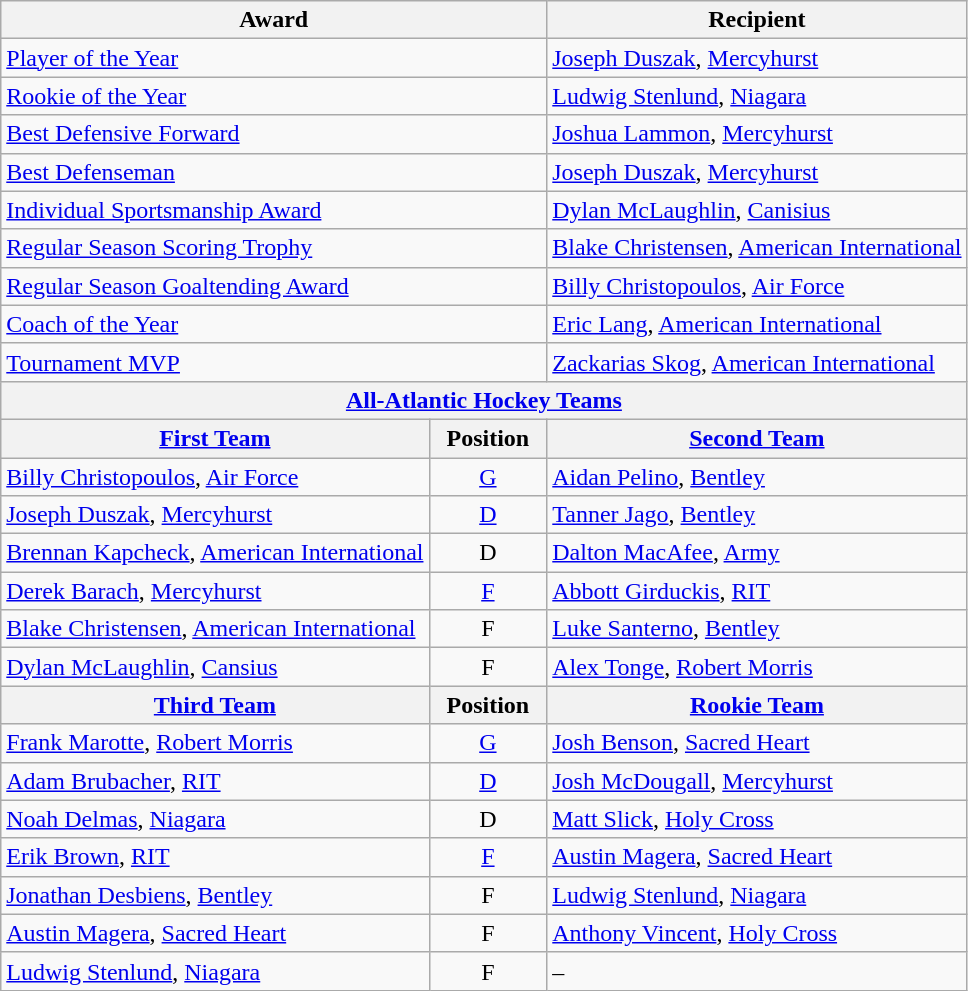<table class="wikitable">
<tr>
<th colspan=2>Award</th>
<th>Recipient</th>
</tr>
<tr>
<td colspan=2><a href='#'>Player of the Year</a></td>
<td><a href='#'>Joseph Duszak</a>, <a href='#'>Mercyhurst</a></td>
</tr>
<tr>
<td colspan=2><a href='#'>Rookie of the Year</a></td>
<td><a href='#'>Ludwig Stenlund</a>, <a href='#'>Niagara</a></td>
</tr>
<tr>
<td colspan=2><a href='#'>Best Defensive Forward</a></td>
<td><a href='#'>Joshua Lammon</a>, <a href='#'>Mercyhurst</a></td>
</tr>
<tr>
<td colspan=2><a href='#'>Best Defenseman</a></td>
<td><a href='#'>Joseph Duszak</a>, <a href='#'>Mercyhurst</a></td>
</tr>
<tr>
<td colspan=2><a href='#'>Individual Sportsmanship Award</a></td>
<td><a href='#'>Dylan McLaughlin</a>, <a href='#'>Canisius</a></td>
</tr>
<tr>
<td colspan=2><a href='#'>Regular Season Scoring Trophy</a></td>
<td><a href='#'>Blake Christensen</a>, <a href='#'>American International</a></td>
</tr>
<tr>
<td colspan=2><a href='#'>Regular Season Goaltending Award</a></td>
<td><a href='#'>Billy Christopoulos</a>, <a href='#'>Air Force</a></td>
</tr>
<tr>
<td colspan=2><a href='#'>Coach of the Year</a></td>
<td><a href='#'>Eric Lang</a>, <a href='#'>American International</a></td>
</tr>
<tr>
<td colspan=2><a href='#'>Tournament MVP</a></td>
<td><a href='#'>Zackarias Skog</a>, <a href='#'>American International</a></td>
</tr>
<tr>
<th colspan=3><a href='#'>All-Atlantic Hockey Teams</a></th>
</tr>
<tr>
<th><a href='#'>First Team</a></th>
<th>  Position  </th>
<th><a href='#'>Second Team</a></th>
</tr>
<tr>
<td><a href='#'>Billy Christopoulos</a>, <a href='#'>Air Force</a></td>
<td align=center><a href='#'>G</a></td>
<td><a href='#'>Aidan Pelino</a>, <a href='#'>Bentley</a></td>
</tr>
<tr>
<td><a href='#'>Joseph Duszak</a>, <a href='#'>Mercyhurst</a></td>
<td align=center><a href='#'>D</a></td>
<td><a href='#'>Tanner Jago</a>, <a href='#'>Bentley</a></td>
</tr>
<tr>
<td><a href='#'>Brennan Kapcheck</a>, <a href='#'>American International</a></td>
<td align=center>D</td>
<td><a href='#'>Dalton MacAfee</a>, <a href='#'>Army</a></td>
</tr>
<tr>
<td><a href='#'>Derek Barach</a>, <a href='#'>Mercyhurst</a></td>
<td align=center><a href='#'>F</a></td>
<td><a href='#'>Abbott Girduckis</a>, <a href='#'>RIT</a></td>
</tr>
<tr>
<td><a href='#'>Blake Christensen</a>, <a href='#'>American International</a></td>
<td align=center>F</td>
<td><a href='#'>Luke Santerno</a>, <a href='#'>Bentley</a></td>
</tr>
<tr>
<td><a href='#'>Dylan McLaughlin</a>, <a href='#'>Cansius</a></td>
<td align=center>F</td>
<td><a href='#'>Alex Tonge</a>, <a href='#'>Robert Morris</a></td>
</tr>
<tr>
<th><a href='#'>Third Team</a></th>
<th>  Position  </th>
<th><a href='#'>Rookie Team</a></th>
</tr>
<tr>
<td><a href='#'>Frank Marotte</a>, <a href='#'>Robert Morris</a></td>
<td align=center><a href='#'>G</a></td>
<td><a href='#'>Josh Benson</a>, <a href='#'>Sacred Heart</a></td>
</tr>
<tr>
<td><a href='#'>Adam Brubacher</a>, <a href='#'>RIT</a></td>
<td align=center><a href='#'>D</a></td>
<td><a href='#'>Josh McDougall</a>, <a href='#'>Mercyhurst</a></td>
</tr>
<tr>
<td><a href='#'>Noah Delmas</a>, <a href='#'>Niagara</a></td>
<td align=center>D</td>
<td><a href='#'>Matt Slick</a>, <a href='#'>Holy Cross</a></td>
</tr>
<tr>
<td><a href='#'>Erik Brown</a>, <a href='#'>RIT</a></td>
<td align=center><a href='#'>F</a></td>
<td><a href='#'>Austin Magera</a>, <a href='#'>Sacred Heart</a></td>
</tr>
<tr>
<td><a href='#'>Jonathan Desbiens</a>, <a href='#'>Bentley</a></td>
<td align=center>F</td>
<td><a href='#'>Ludwig Stenlund</a>, <a href='#'>Niagara</a></td>
</tr>
<tr>
<td><a href='#'>Austin Magera</a>, <a href='#'>Sacred Heart</a></td>
<td align=center>F</td>
<td><a href='#'>Anthony Vincent</a>, <a href='#'>Holy Cross</a></td>
</tr>
<tr>
<td><a href='#'>Ludwig Stenlund</a>, <a href='#'>Niagara</a></td>
<td align=center>F</td>
<td>–</td>
</tr>
</table>
